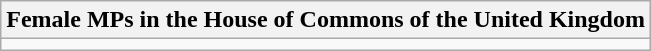<table class="wikitable">
<tr>
<th>Female MPs in the House of Commons of the United Kingdom</th>
</tr>
<tr>
<td></td>
</tr>
</table>
